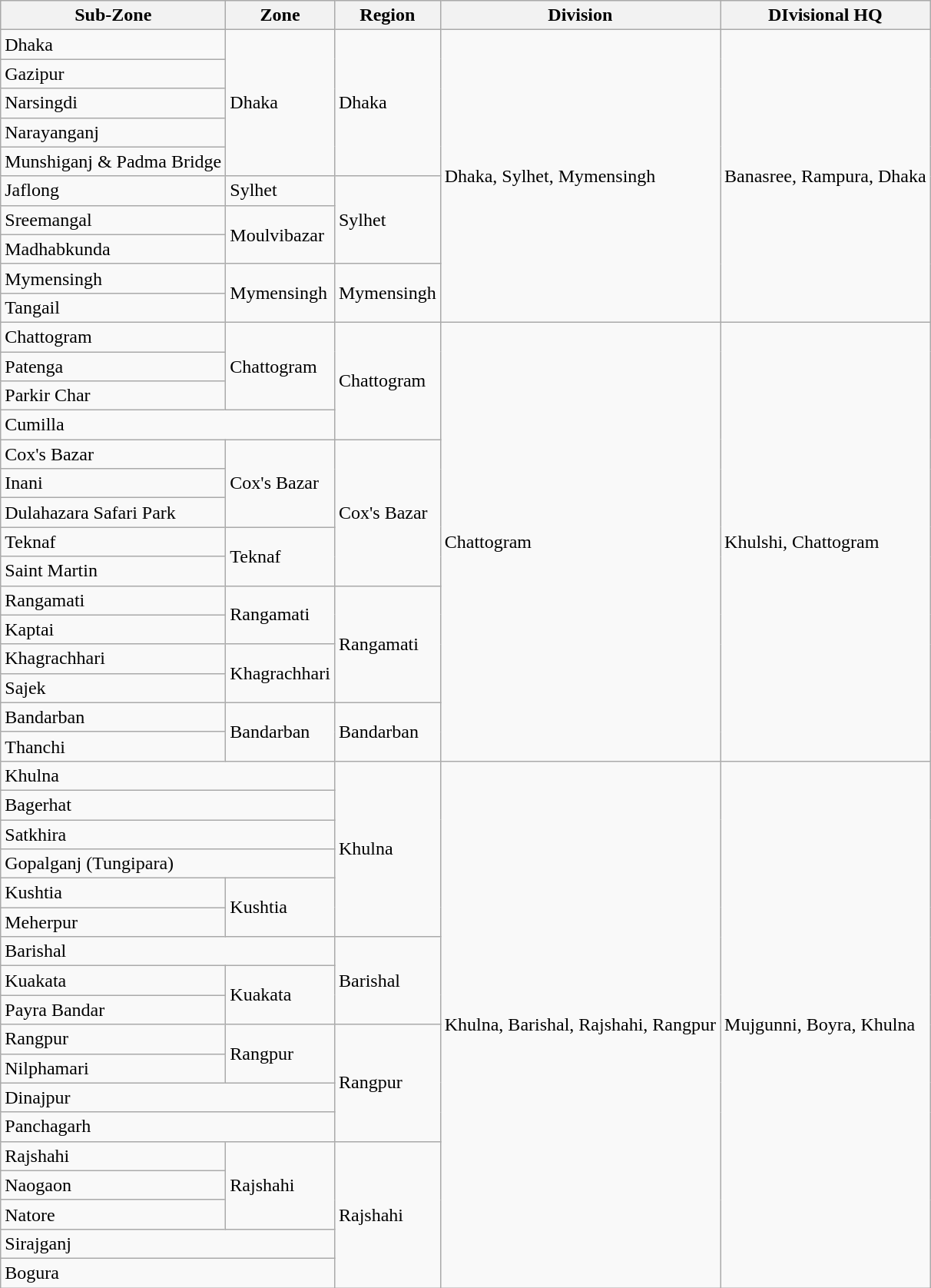<table class="wikitable">
<tr>
<th>Sub-Zone</th>
<th>Zone</th>
<th>Region</th>
<th>Division</th>
<th>DIvisional HQ</th>
</tr>
<tr>
<td>Dhaka</td>
<td rowspan="5">Dhaka</td>
<td rowspan="5">Dhaka</td>
<td rowspan="10">Dhaka, Sylhet, Mymensingh</td>
<td rowspan="10">Banasree, Rampura, Dhaka</td>
</tr>
<tr>
<td>Gazipur</td>
</tr>
<tr>
<td>Narsingdi</td>
</tr>
<tr>
<td>Narayanganj</td>
</tr>
<tr>
<td>Munshiganj & Padma Bridge</td>
</tr>
<tr>
<td>Jaflong</td>
<td>Sylhet</td>
<td rowspan="3">Sylhet</td>
</tr>
<tr>
<td>Sreemangal</td>
<td rowspan="2">Moulvibazar</td>
</tr>
<tr>
<td>Madhabkunda</td>
</tr>
<tr>
<td>Mymensingh</td>
<td rowspan="2">Mymensingh</td>
<td rowspan="2">Mymensingh</td>
</tr>
<tr>
<td>Tangail</td>
</tr>
<tr>
<td>Chattogram</td>
<td rowspan="3">Chattogram</td>
<td rowspan="4">Chattogram</td>
<td rowspan="15">Chattogram</td>
<td rowspan="15">Khulshi, Chattogram</td>
</tr>
<tr>
<td>Patenga</td>
</tr>
<tr>
<td>Parkir Char</td>
</tr>
<tr>
<td colspan="2">Cumilla</td>
</tr>
<tr>
<td>Cox's Bazar</td>
<td rowspan="3">Cox's Bazar</td>
<td rowspan="5">Cox's Bazar</td>
</tr>
<tr>
<td>Inani</td>
</tr>
<tr>
<td>Dulahazara Safari Park</td>
</tr>
<tr>
<td>Teknaf</td>
<td rowspan="2">Teknaf</td>
</tr>
<tr>
<td>Saint Martin</td>
</tr>
<tr>
<td>Rangamati</td>
<td rowspan="2">Rangamati</td>
<td rowspan="4">Rangamati</td>
</tr>
<tr>
<td>Kaptai</td>
</tr>
<tr>
<td>Khagrachhari</td>
<td rowspan="2">Khagrachhari</td>
</tr>
<tr>
<td>Sajek</td>
</tr>
<tr>
<td>Bandarban</td>
<td rowspan="2">Bandarban</td>
<td rowspan="2">Bandarban</td>
</tr>
<tr>
<td>Thanchi</td>
</tr>
<tr>
<td colspan="2">Khulna</td>
<td rowspan="6">Khulna</td>
<td rowspan="18">Khulna, Barishal, Rajshahi, Rangpur</td>
<td rowspan="18">Mujgunni, Boyra, Khulna</td>
</tr>
<tr>
<td colspan="2">Bagerhat</td>
</tr>
<tr>
<td colspan="2">Satkhira</td>
</tr>
<tr>
<td colspan="2">Gopalganj (Tungipara)</td>
</tr>
<tr>
<td>Kushtia</td>
<td rowspan="2">Kushtia</td>
</tr>
<tr>
<td>Meherpur</td>
</tr>
<tr>
<td colspan="2">Barishal</td>
<td rowspan="3">Barishal</td>
</tr>
<tr>
<td>Kuakata</td>
<td rowspan="2">Kuakata</td>
</tr>
<tr>
<td>Payra Bandar</td>
</tr>
<tr>
<td>Rangpur</td>
<td rowspan="2">Rangpur</td>
<td rowspan="4">Rangpur</td>
</tr>
<tr>
<td>Nilphamari</td>
</tr>
<tr>
<td colspan="2">Dinajpur</td>
</tr>
<tr>
<td colspan="2">Panchagarh</td>
</tr>
<tr>
<td>Rajshahi</td>
<td rowspan="3">Rajshahi</td>
<td rowspan="5">Rajshahi</td>
</tr>
<tr>
<td>Naogaon</td>
</tr>
<tr>
<td>Natore</td>
</tr>
<tr>
<td colspan="2">Sirajganj</td>
</tr>
<tr>
<td colspan="2">Bogura</td>
</tr>
</table>
